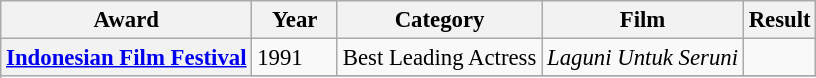<table class="wikitable plainrowheaders" style="font-size: 95%;">
<tr>
<th scope="col">Award</th>
<th scope="col"; width=50>Year</th>
<th scope="col">Category</th>
<th scope="col">Film</th>
<th scope="col">Result</th>
</tr>
<tr>
<th scope="row" rowspan="5"><a href='#'>Indonesian Film Festival</a></th>
<td>1991</td>
<td>Best Leading Actress</td>
<td><em>Laguni Untuk Seruni</em></td>
<td></td>
</tr>
<tr>
</tr>
</table>
